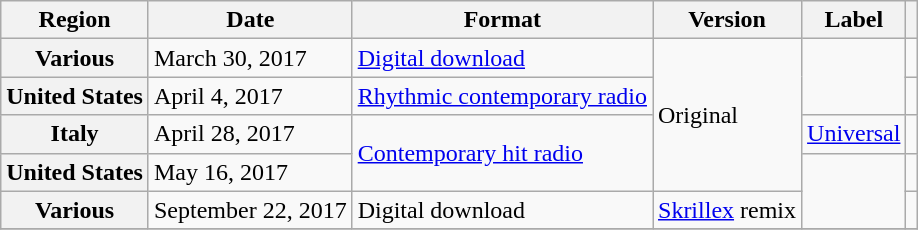<table class="wikitable sortable plainrowheaders">
<tr>
<th scope="col">Region</th>
<th scope="col">Date</th>
<th scope="col">Format</th>
<th scope="col">Version</th>
<th scope="col">Label</th>
<th scope="col" class="unsortable"></th>
</tr>
<tr>
<th scope="row">Various</th>
<td>March 30, 2017</td>
<td><a href='#'>Digital download</a></td>
<td rowspan="4">Original</td>
<td rowspan="2"></td>
<td style="text-align:center;"></td>
</tr>
<tr>
<th scope="row">United States</th>
<td>April 4, 2017</td>
<td><a href='#'>Rhythmic contemporary radio</a></td>
<td style="text-align:center;"></td>
</tr>
<tr>
<th scope="row">Italy</th>
<td>April 28, 2017</td>
<td rowspan="2"><a href='#'>Contemporary hit radio</a></td>
<td><a href='#'>Universal</a></td>
<td style="text-align:center;"></td>
</tr>
<tr>
<th scope="row">United States</th>
<td>May 16, 2017</td>
<td rowspan="2"></td>
<td style="text-align:center;"></td>
</tr>
<tr>
<th scope="row">Various</th>
<td>September 22, 2017</td>
<td>Digital download</td>
<td><a href='#'>Skrillex</a> remix</td>
<td style="text-align:center;"></td>
</tr>
<tr>
</tr>
</table>
